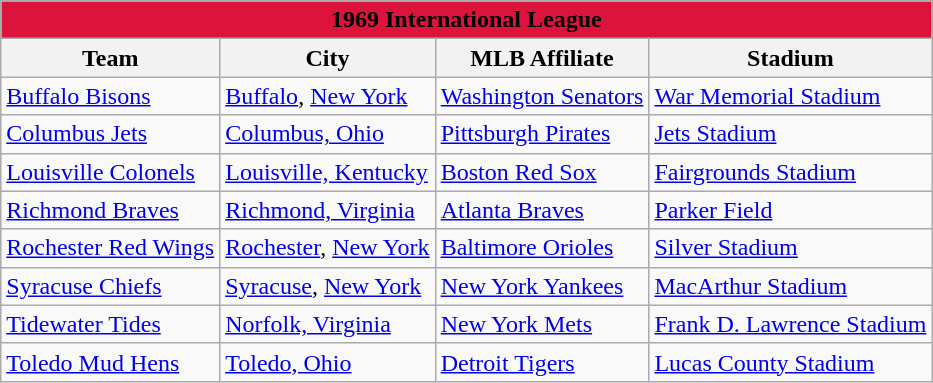<table class="wikitable" style="width:auto">
<tr>
<td bgcolor="#DC143C" align="center" colspan="7"><strong><span>1969 International League</span></strong></td>
</tr>
<tr>
<th>Team</th>
<th>City</th>
<th>MLB Affiliate</th>
<th>Stadium</th>
</tr>
<tr>
<td><a href='#'>Buffalo Bisons</a></td>
<td><a href='#'>Buffalo</a>, <a href='#'>New York</a></td>
<td><a href='#'>Washington Senators</a></td>
<td><a href='#'>War Memorial Stadium</a></td>
</tr>
<tr>
<td><a href='#'>Columbus Jets</a></td>
<td><a href='#'>Columbus, Ohio</a></td>
<td><a href='#'>Pittsburgh Pirates</a></td>
<td><a href='#'>Jets Stadium</a></td>
</tr>
<tr>
<td><a href='#'>Louisville Colonels</a></td>
<td><a href='#'>Louisville, Kentucky</a></td>
<td><a href='#'>Boston Red Sox</a></td>
<td><a href='#'>Fairgrounds Stadium</a></td>
</tr>
<tr>
<td><a href='#'>Richmond Braves</a></td>
<td><a href='#'>Richmond, Virginia</a></td>
<td><a href='#'>Atlanta Braves</a></td>
<td><a href='#'>Parker Field</a></td>
</tr>
<tr>
<td><a href='#'>Rochester Red Wings</a></td>
<td><a href='#'>Rochester</a>, <a href='#'>New York</a></td>
<td><a href='#'>Baltimore Orioles</a></td>
<td><a href='#'>Silver Stadium</a></td>
</tr>
<tr>
<td><a href='#'>Syracuse Chiefs</a></td>
<td><a href='#'>Syracuse</a>, <a href='#'>New York</a></td>
<td><a href='#'>New York Yankees</a></td>
<td><a href='#'>MacArthur Stadium</a></td>
</tr>
<tr>
<td><a href='#'>Tidewater Tides</a></td>
<td><a href='#'>Norfolk, Virginia</a></td>
<td><a href='#'>New York Mets</a></td>
<td><a href='#'>Frank D. Lawrence Stadium</a></td>
</tr>
<tr>
<td><a href='#'>Toledo Mud Hens</a></td>
<td><a href='#'>Toledo, Ohio</a></td>
<td><a href='#'>Detroit Tigers</a></td>
<td><a href='#'>Lucas County Stadium</a></td>
</tr>
</table>
